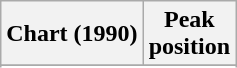<table class="wikitable sortable">
<tr>
<th>Chart (1990)</th>
<th>Peak<br>position</th>
</tr>
<tr>
</tr>
<tr>
</tr>
</table>
